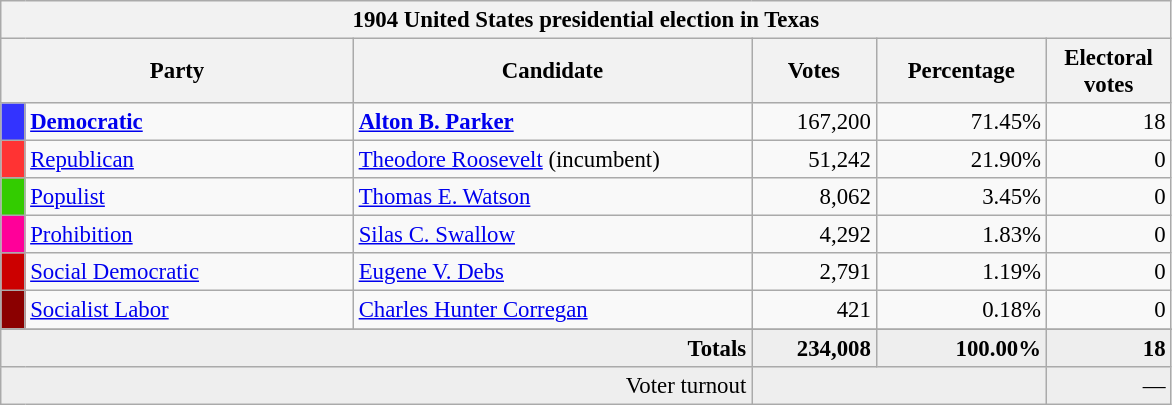<table class="wikitable" style="font-size: 95%;">
<tr>
<th colspan="6">1904 United States presidential election in Texas</th>
</tr>
<tr>
<th colspan="2" style="width: 15em">Party</th>
<th style="width: 17em">Candidate</th>
<th style="width: 5em">Votes</th>
<th style="width: 7em">Percentage</th>
<th style="width: 5em">Electoral votes</th>
</tr>
<tr>
<th style="background-color:#3333FF; width: 3px"></th>
<td style="width: 130px"><strong><a href='#'>Democratic</a></strong></td>
<td><strong><a href='#'>Alton B. Parker</a></strong></td>
<td align="right">167,200</td>
<td align="right">71.45%</td>
<td align="right">18</td>
</tr>
<tr>
<th style="background-color:#FF3333; width: 3px"></th>
<td style="width: 130px"><a href='#'>Republican</a></td>
<td><a href='#'>Theodore Roosevelt</a> (incumbent)</td>
<td align="right">51,242</td>
<td align="right">21.90%</td>
<td align="right">0</td>
</tr>
<tr>
<th style="background-color:#3c0; width: 3px"></th>
<td style="width: 130px"><a href='#'>Populist</a></td>
<td><a href='#'>Thomas E. Watson</a></td>
<td align="right">8,062</td>
<td align="right">3.45%</td>
<td align="right">0</td>
</tr>
<tr>
<th style="background-color:#f09; width: 3px"></th>
<td style="width: 130px"><a href='#'>Prohibition</a></td>
<td><a href='#'>Silas C. Swallow</a></td>
<td align="right">4,292</td>
<td align="right">1.83%</td>
<td align="right">0</td>
</tr>
<tr>
<th style="background-color:#c00; width: 3px"></th>
<td style="width: 130px"><a href='#'>Social Democratic</a></td>
<td><a href='#'>Eugene V. Debs</a></td>
<td align="right">2,791</td>
<td align="right">1.19%</td>
<td align="right">0</td>
</tr>
<tr>
<th style="background-color:#8B0000; width: 3px"></th>
<td style="width: 130px"><a href='#'>Socialist Labor</a></td>
<td><a href='#'>Charles Hunter Corregan</a></td>
<td align="right">421</td>
<td align="right">0.18%</td>
<td align="right">0</td>
</tr>
<tr>
</tr>
<tr bgcolor="#EEEEEE">
<td colspan="3" align="right"><strong>Totals</strong></td>
<td align="right"><strong>234,008</strong></td>
<td align="right"><strong>100.00%</strong></td>
<td align="right"><strong>18</strong></td>
</tr>
<tr bgcolor="#EEEEEE">
<td colspan="3" align="right">Voter turnout</td>
<td colspan="2" align="right"></td>
<td align="right">—</td>
</tr>
</table>
